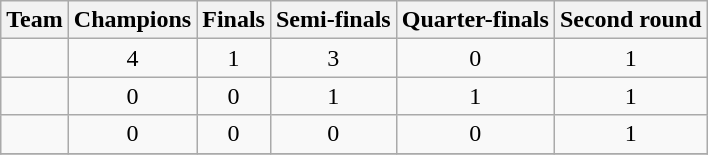<table class="wikitable sortable" style="text-align:center">
<tr>
<th>Team</th>
<th>Champions</th>
<th>Finals</th>
<th>Semi-finals</th>
<th>Quarter-finals</th>
<th>Second round</th>
</tr>
<tr>
<td align=left></td>
<td>4</td>
<td>1</td>
<td>3</td>
<td>0</td>
<td>1</td>
</tr>
<tr>
<td align=left></td>
<td>0</td>
<td>0</td>
<td>1</td>
<td>1</td>
<td>1</td>
</tr>
<tr>
<td align=left></td>
<td>0</td>
<td>0</td>
<td>0</td>
<td>0</td>
<td>1</td>
</tr>
<tr>
</tr>
</table>
